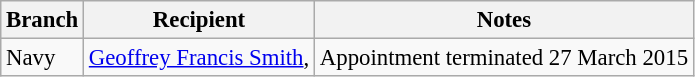<table class="wikitable" style="font-size:95%;">
<tr>
<th>Branch</th>
<th>Recipient</th>
<th>Notes</th>
</tr>
<tr>
<td>Navy</td>
<td> <a href='#'>Geoffrey Francis Smith</a>, </td>
<td> Appointment terminated 27 March 2015</td>
</tr>
</table>
